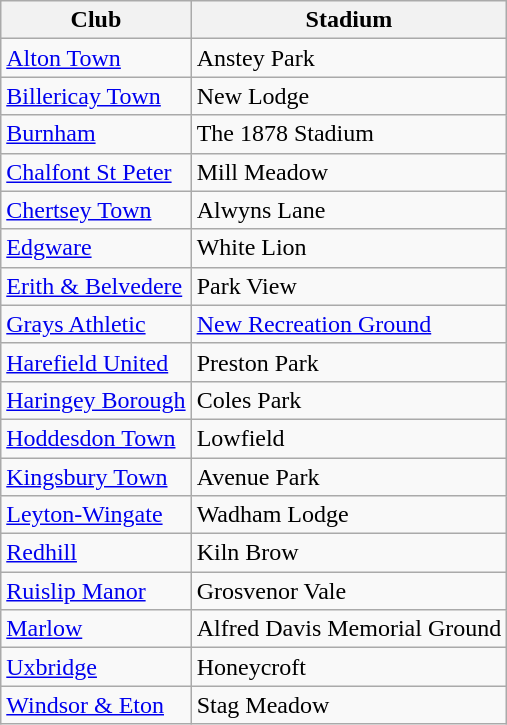<table class="wikitable sortable">
<tr>
<th>Club</th>
<th>Stadium</th>
</tr>
<tr>
<td><a href='#'>Alton Town</a></td>
<td>Anstey Park</td>
</tr>
<tr>
<td><a href='#'>Billericay Town</a></td>
<td>New Lodge</td>
</tr>
<tr>
<td><a href='#'>Burnham</a></td>
<td>The 1878 Stadium</td>
</tr>
<tr>
<td><a href='#'>Chalfont St Peter</a></td>
<td>Mill Meadow</td>
</tr>
<tr>
<td><a href='#'>Chertsey Town</a></td>
<td>Alwyns Lane</td>
</tr>
<tr>
<td><a href='#'>Edgware</a></td>
<td>White Lion</td>
</tr>
<tr>
<td><a href='#'>Erith & Belvedere</a></td>
<td>Park View</td>
</tr>
<tr>
<td><a href='#'>Grays Athletic</a></td>
<td><a href='#'>New Recreation Ground</a></td>
</tr>
<tr>
<td><a href='#'>Harefield United</a></td>
<td>Preston Park</td>
</tr>
<tr>
<td><a href='#'>Haringey Borough</a></td>
<td>Coles Park</td>
</tr>
<tr>
<td><a href='#'>Hoddesdon Town</a></td>
<td>Lowfield</td>
</tr>
<tr>
<td><a href='#'>Kingsbury Town</a></td>
<td>Avenue Park</td>
</tr>
<tr>
<td><a href='#'>Leyton-Wingate</a></td>
<td>Wadham Lodge</td>
</tr>
<tr>
<td><a href='#'>Redhill</a></td>
<td>Kiln Brow</td>
</tr>
<tr>
<td><a href='#'>Ruislip Manor</a></td>
<td>Grosvenor Vale</td>
</tr>
<tr>
<td><a href='#'>Marlow</a></td>
<td>Alfred Davis Memorial Ground</td>
</tr>
<tr>
<td><a href='#'>Uxbridge</a></td>
<td>Honeycroft</td>
</tr>
<tr>
<td><a href='#'>Windsor & Eton</a></td>
<td>Stag Meadow</td>
</tr>
</table>
